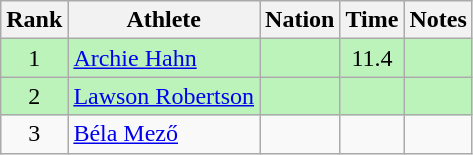<table class="wikitable sortable" style="text-align:center">
<tr>
<th>Rank</th>
<th>Athlete</th>
<th>Nation</th>
<th>Time</th>
<th>Notes</th>
</tr>
<tr style="background:#bbf3bb;">
<td>1</td>
<td align=left><a href='#'>Archie Hahn</a></td>
<td align=left></td>
<td>11.4</td>
<td></td>
</tr>
<tr style="background:#bbf3bb;">
<td>2</td>
<td align=left><a href='#'>Lawson Robertson</a></td>
<td align=left></td>
<td></td>
<td></td>
</tr>
<tr>
<td>3</td>
<td align=left><a href='#'>Béla Mező</a></td>
<td align=left></td>
<td></td>
<td></td>
</tr>
</table>
